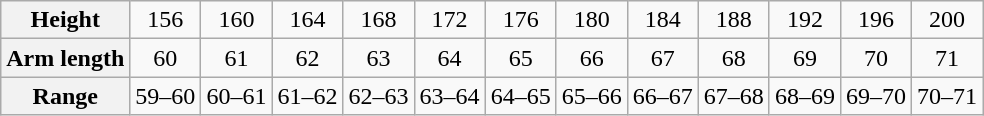<table class="wikitable">
<tr style="text-align:center;">
<th>Height</th>
<td>156</td>
<td>160</td>
<td>164</td>
<td>168</td>
<td>172</td>
<td>176</td>
<td>180</td>
<td>184</td>
<td>188</td>
<td>192</td>
<td>196</td>
<td>200</td>
</tr>
<tr style="text-align:center;">
<th>Arm length</th>
<td>60</td>
<td>61</td>
<td>62</td>
<td>63</td>
<td>64</td>
<td>65</td>
<td>66</td>
<td>67</td>
<td>68</td>
<td>69</td>
<td>70</td>
<td>71</td>
</tr>
<tr style="text-align:center;">
<th>Range</th>
<td>59–60</td>
<td>60–61</td>
<td>61–62</td>
<td>62–63</td>
<td>63–64</td>
<td>64–65</td>
<td>65–66</td>
<td>66–67</td>
<td>67–68</td>
<td>68–69</td>
<td>69–70</td>
<td>70–71</td>
</tr>
</table>
